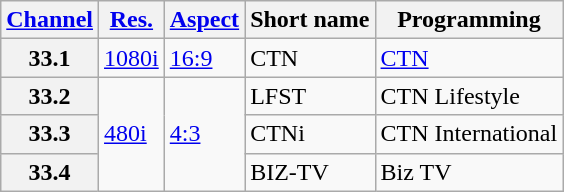<table class="wikitable">
<tr>
<th><a href='#'>Channel</a></th>
<th><a href='#'>Res.</a></th>
<th><a href='#'>Aspect</a></th>
<th>Short name</th>
<th>Programming</th>
</tr>
<tr>
<th scope = "row">33.1</th>
<td><a href='#'>1080i</a></td>
<td><a href='#'>16:9</a></td>
<td>CTN</td>
<td><a href='#'>CTN</a></td>
</tr>
<tr>
<th scope = "row">33.2</th>
<td rowspan="3"><a href='#'>480i</a></td>
<td rowspan="3"><a href='#'>4:3</a></td>
<td>LFST</td>
<td>CTN Lifestyle</td>
</tr>
<tr>
<th scope = "row">33.3</th>
<td>CTNi</td>
<td>CTN International</td>
</tr>
<tr>
<th scope = "row">33.4</th>
<td>BIZ-TV</td>
<td>Biz TV</td>
</tr>
</table>
